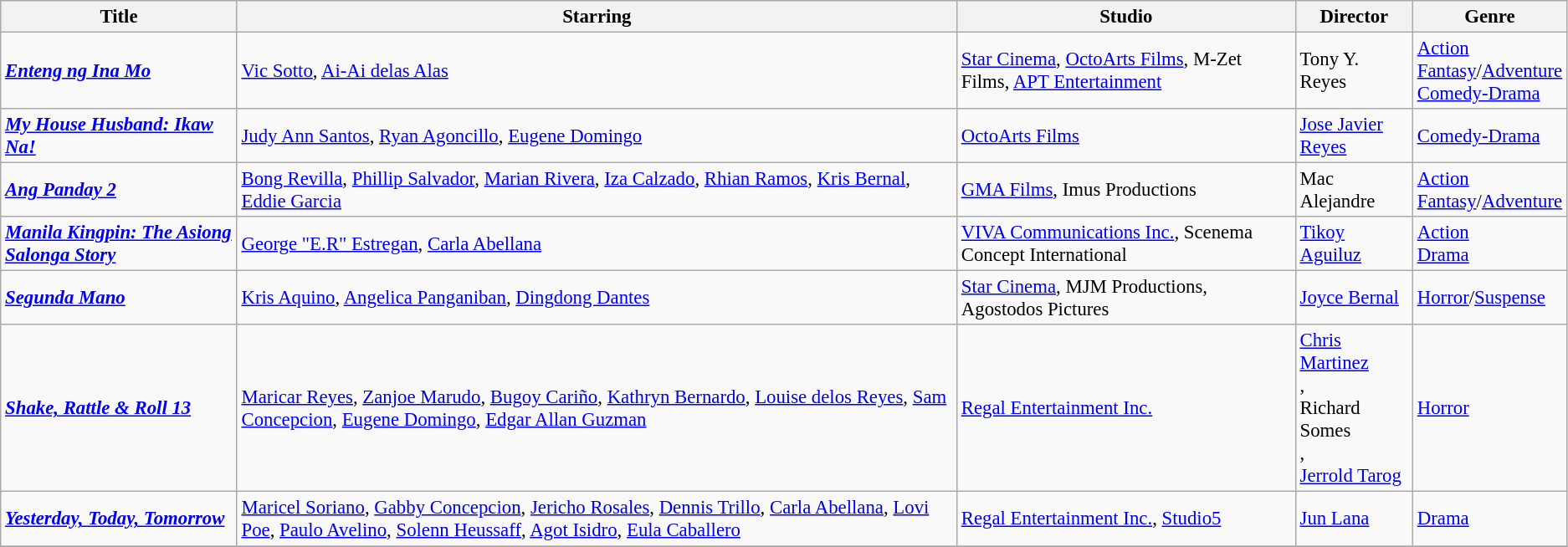<table class="wikitable" style="font-size:95%">
<tr>
<th>Title</th>
<th>Starring</th>
<th>Studio</th>
<th>Director</th>
<th>Genre</th>
</tr>
<tr>
<td><strong><em><a href='#'>Enteng ng Ina Mo</a></em></strong></td>
<td><a href='#'>Vic Sotto</a>, <a href='#'>Ai-Ai delas Alas</a></td>
<td><a href='#'>Star Cinema</a>, <a href='#'>OctoArts Films</a>, M-Zet Films, <a href='#'>APT Entertainment</a></td>
<td>Tony Y. Reyes</td>
<td><a href='#'>Action</a><br><a href='#'>Fantasy</a>/<a href='#'>Adventure</a><br><a href='#'>Comedy-Drama</a></td>
</tr>
<tr>
<td><strong><em><a href='#'>My House Husband: Ikaw Na!</a></em></strong></td>
<td><a href='#'>Judy Ann Santos</a>, <a href='#'>Ryan Agoncillo</a>, <a href='#'>Eugene Domingo</a></td>
<td><a href='#'>OctoArts Films</a></td>
<td><a href='#'>Jose Javier Reyes</a></td>
<td><a href='#'>Comedy-Drama</a></td>
</tr>
<tr>
<td><strong><em><a href='#'>Ang Panday 2</a></em></strong></td>
<td><a href='#'>Bong Revilla</a>, <a href='#'>Phillip Salvador</a>, <a href='#'>Marian Rivera</a>, <a href='#'>Iza Calzado</a>, <a href='#'>Rhian Ramos</a>, <a href='#'>Kris Bernal</a>, <a href='#'>Eddie Garcia</a></td>
<td><a href='#'>GMA Films</a>, Imus Productions</td>
<td>Mac Alejandre</td>
<td><a href='#'>Action</a><br><a href='#'>Fantasy</a>/<a href='#'>Adventure</a></td>
</tr>
<tr>
<td><strong><em><a href='#'>Manila Kingpin: The Asiong Salonga Story</a></em></strong></td>
<td><a href='#'>George "E.R" Estregan</a>, <a href='#'>Carla Abellana</a></td>
<td><a href='#'>VIVA Communications Inc.</a>, Scenema Concept International</td>
<td><a href='#'>Tikoy Aguiluz</a></td>
<td><a href='#'>Action</a><br><a href='#'>Drama</a></td>
</tr>
<tr>
<td><strong><em><a href='#'>Segunda Mano</a></em></strong></td>
<td><a href='#'>Kris Aquino</a>, <a href='#'>Angelica Panganiban</a>, <a href='#'>Dingdong Dantes</a></td>
<td><a href='#'>Star Cinema</a>, MJM Productions, Agostodos Pictures</td>
<td><a href='#'>Joyce Bernal</a></td>
<td><a href='#'>Horror</a>/<a href='#'>Suspense</a></td>
</tr>
<tr>
<td><strong><em><a href='#'>Shake, Rattle & Roll 13</a></em></strong></td>
<td><a href='#'>Maricar Reyes</a>, <a href='#'>Zanjoe Marudo</a>, <a href='#'>Bugoy Cariño</a>, <a href='#'>Kathryn Bernardo</a>, <a href='#'>Louise delos Reyes</a>, <a href='#'>Sam Concepcion</a>, <a href='#'>Eugene Domingo</a>, <a href='#'>Edgar Allan Guzman</a></td>
<td><a href='#'>Regal Entertainment Inc.</a></td>
<td><a href='#'>Chris Martinez</a><br>,<br> Richard Somes <br>,<br> <a href='#'>Jerrold Tarog</a> <br></td>
<td><a href='#'>Horror</a></td>
</tr>
<tr>
<td><strong><em><a href='#'>Yesterday, Today, Tomorrow</a></em></strong></td>
<td><a href='#'>Maricel Soriano</a>, <a href='#'>Gabby Concepcion</a>, <a href='#'>Jericho Rosales</a>, <a href='#'>Dennis Trillo</a>, <a href='#'>Carla Abellana</a>, <a href='#'>Lovi Poe</a>, <a href='#'>Paulo Avelino</a>, <a href='#'>Solenn Heussaff</a>, <a href='#'>Agot Isidro</a>, <a href='#'>Eula Caballero</a></td>
<td><a href='#'>Regal Entertainment Inc.</a>, <a href='#'>Studio5</a></td>
<td><a href='#'>Jun Lana</a></td>
<td><a href='#'>Drama</a></td>
</tr>
<tr>
</tr>
</table>
